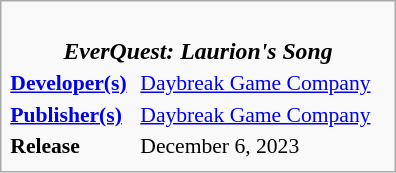<table class="infobox" style="float:right; width:264px; font-size:90%;">
<tr>
<td colspan=2 style="font-size:110%; text-align:center;"><br><strong><em>EverQuest: Laurion's Song</em></strong><br></td>
</tr>
<tr>
<td><strong><a href='#'>Developer(s)</a></strong></td>
<td><a href='#'>Daybreak Game Company</a></td>
</tr>
<tr>
<td><strong><a href='#'>Publisher(s)</a></strong></td>
<td><a href='#'>Daybreak Game Company</a></td>
</tr>
<tr>
<td><strong>Release</strong></td>
<td>December 6, 2023</td>
</tr>
<tr>
</tr>
</table>
